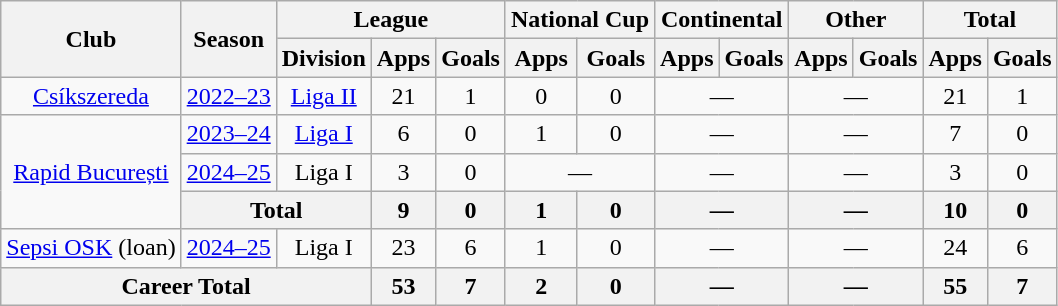<table class=wikitable style=text-align:center>
<tr>
<th rowspan=2>Club</th>
<th rowspan=2>Season</th>
<th colspan=3>League</th>
<th colspan=2>National Cup</th>
<th colspan=2>Continental</th>
<th colspan=2>Other</th>
<th colspan=2>Total</th>
</tr>
<tr>
<th>Division</th>
<th>Apps</th>
<th>Goals</th>
<th>Apps</th>
<th>Goals</th>
<th>Apps</th>
<th>Goals</th>
<th>Apps</th>
<th>Goals</th>
<th>Apps</th>
<th>Goals</th>
</tr>
<tr>
<td rowspan="1"><a href='#'>Csíkszereda</a></td>
<td><a href='#'>2022–23</a></td>
<td rowspan="1"><a href='#'>Liga II</a></td>
<td>21</td>
<td>1</td>
<td>0</td>
<td>0</td>
<td colspan=2>—</td>
<td colspan=2>—</td>
<td>21</td>
<td>1</td>
</tr>
<tr>
<td rowspan="3"><a href='#'>Rapid București</a></td>
<td><a href='#'>2023–24</a></td>
<td rowspan="1"><a href='#'>Liga I</a></td>
<td>6</td>
<td>0</td>
<td>1</td>
<td>0</td>
<td colspan=2>—</td>
<td colspan=2>—</td>
<td>7</td>
<td>0</td>
</tr>
<tr>
<td><a href='#'>2024–25</a></td>
<td rowspan="1">Liga I</td>
<td>3</td>
<td>0</td>
<td colspan="2">—</td>
<td colspan=2>—</td>
<td colspan=2>—</td>
<td>3</td>
<td>0</td>
</tr>
<tr>
<th colspan="2">Total</th>
<th>9</th>
<th>0</th>
<th>1</th>
<th>0</th>
<th colspan=2>—</th>
<th colspan=2>—</th>
<th>10</th>
<th>0</th>
</tr>
<tr>
<td rowspan="1"><a href='#'>Sepsi OSK</a> (loan)</td>
<td><a href='#'>2024–25</a></td>
<td rowspan="1">Liga I</td>
<td>23</td>
<td>6</td>
<td>1</td>
<td>0</td>
<td colspan=2>—</td>
<td colspan=2>—</td>
<td>24</td>
<td>6</td>
</tr>
<tr>
<th colspan="3">Career Total</th>
<th>53</th>
<th>7</th>
<th>2</th>
<th>0</th>
<th colspan=2>—</th>
<th colspan=2>—</th>
<th>55</th>
<th>7</th>
</tr>
</table>
